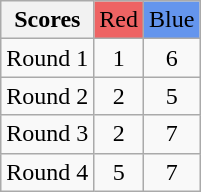<table class="wikitable" style="text-align:center">
<tr>
<th>Scores</th>
<td bgcolor="#EE6363">Red</td>
<td bgcolor="#6495ED">Blue</td>
</tr>
<tr>
<td>Round 1</td>
<td>1</td>
<td>6</td>
</tr>
<tr>
<td>Round 2</td>
<td>2</td>
<td>5</td>
</tr>
<tr>
<td>Round 3</td>
<td>2</td>
<td>7</td>
</tr>
<tr>
<td>Round 4</td>
<td>5</td>
<td>7</td>
</tr>
</table>
